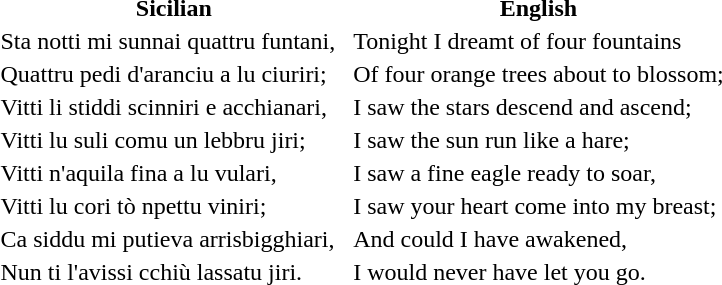<table>
<tr>
<th>Sicilian</th>
<th>English</th>
</tr>
<tr>
<td>Sta notti mi sunnai quattru funtani,  </td>
<td>Tonight I dreamt of four fountains</td>
</tr>
<tr>
<td>Quattru pedi d'aranciu a lu ciuriri;</td>
<td>Of four orange trees about to blossom;</td>
</tr>
<tr>
<td>Vitti li stiddi scinniri e acchianari,  </td>
<td>I saw the stars descend and ascend;</td>
</tr>
<tr>
<td>Vitti lu suli comu un lebbru jiri;  </td>
<td>I saw the sun run like a hare;</td>
</tr>
<tr>
<td>Vitti n'aquila fina a lu vulari,</td>
<td>I saw a fine eagle ready to soar,</td>
</tr>
<tr>
<td>Vitti lu cori tò npettu viniri;</td>
<td>I saw your heart come into my breast;</td>
</tr>
<tr>
<td>Ca siddu mi putieva arrisbigghiari,</td>
<td>And could I have awakened,</td>
</tr>
<tr>
<td>Nun ti l'avissi cchiù lassatu jiri.</td>
<td>I would never have let you go.</td>
</tr>
</table>
